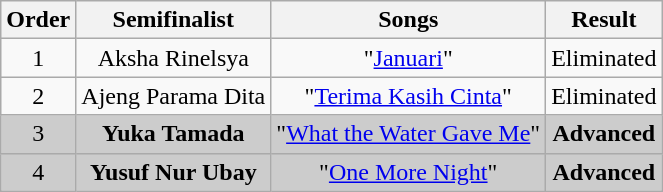<table class="wikitable plainrowheaders" style="text-align:center;">
<tr>
<th scope="col">Order</th>
<th scope="col">Semifinalist</th>
<th scope="col">Songs</th>
<th scope="col">Result</th>
</tr>
<tr>
<td>1</td>
<td>Aksha Rinelsya</td>
<td>"<a href='#'>Januari</a>"</td>
<td>Eliminated</td>
</tr>
<tr>
<td>2</td>
<td>Ajeng Parama Dita</td>
<td>"<a href='#'>Terima Kasih Cinta</a>"</td>
<td>Eliminated</td>
</tr>
<tr style="background:#ccc;">
<td>3</td>
<td><strong>Yuka Tamada</strong></td>
<td>"<a href='#'>What the Water Gave Me</a>"</td>
<td><strong>Advanced</strong></td>
</tr>
<tr style="background:#ccc;">
<td>4</td>
<td><strong>Yusuf Nur Ubay</strong></td>
<td>"<a href='#'>One More Night</a>"</td>
<td><strong>Advanced</strong></td>
</tr>
</table>
